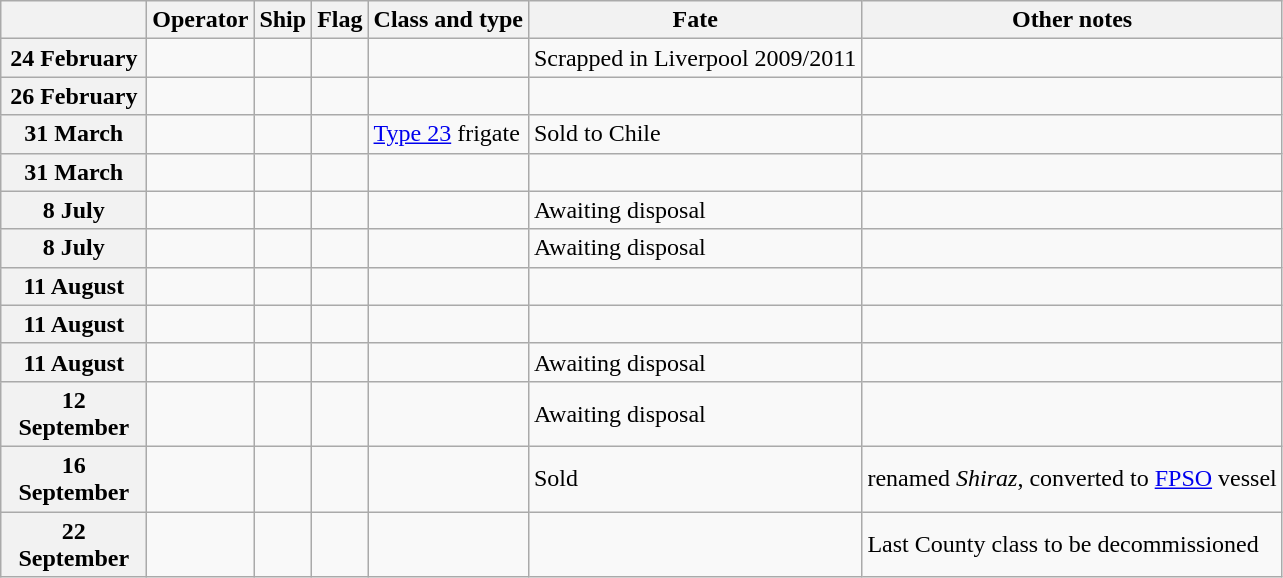<table Class="wikitable">
<tr>
<th width="90"></th>
<th>Operator</th>
<th>Ship</th>
<th>Flag</th>
<th>Class and type</th>
<th>Fate</th>
<th>Other notes</th>
</tr>
<tr ---->
<th>24 February</th>
<td></td>
<td><strong></strong></td>
<td></td>
<td></td>
<td>Scrapped in Liverpool 2009/2011</td>
<td></td>
</tr>
<tr ---->
<th>26 February</th>
<td></td>
<td><strong></strong></td>
<td></td>
<td></td>
<td></td>
<td></td>
</tr>
<tr ---->
<th>31 March</th>
<td></td>
<td><strong></strong></td>
<td></td>
<td><a href='#'>Type 23</a> frigate</td>
<td>Sold to Chile</td>
<td></td>
</tr>
<tr ---->
<th>31 March</th>
<td></td>
<td><strong></strong></td>
<td></td>
<td></td>
<td></td>
<td></td>
</tr>
<tr ---->
<th>8 July</th>
<td></td>
<td><strong></strong></td>
<td></td>
<td></td>
<td>Awaiting disposal</td>
<td></td>
</tr>
<tr ---->
<th>8 July</th>
<td></td>
<td><strong></strong></td>
<td></td>
<td></td>
<td>Awaiting disposal</td>
<td></td>
</tr>
<tr ---->
<th>11 August</th>
<td></td>
<td><strong></strong></td>
<td></td>
<td></td>
<td></td>
<td></td>
</tr>
<tr ---->
<th>11 August</th>
<td></td>
<td><strong></strong></td>
<td></td>
<td></td>
<td></td>
<td></td>
</tr>
<tr ---->
<th>11 August</th>
<td></td>
<td><strong></strong></td>
<td></td>
<td></td>
<td>Awaiting disposal</td>
<td></td>
</tr>
<tr ---->
<th>12 September</th>
<td></td>
<td><strong></strong></td>
<td></td>
<td></td>
<td>Awaiting disposal</td>
<td></td>
</tr>
<tr ---->
<th>16 September</th>
<td></td>
<td><strong></strong></td>
<td></td>
<td></td>
<td>Sold</td>
<td>renamed <em>Shiraz</em>, converted to <a href='#'>FPSO</a> vessel</td>
</tr>
<tr ---->
<th>22 September</th>
<td></td>
<td><strong></strong></td>
<td></td>
<td></td>
<td></td>
<td>Last County class to be decommissioned</td>
</tr>
</table>
